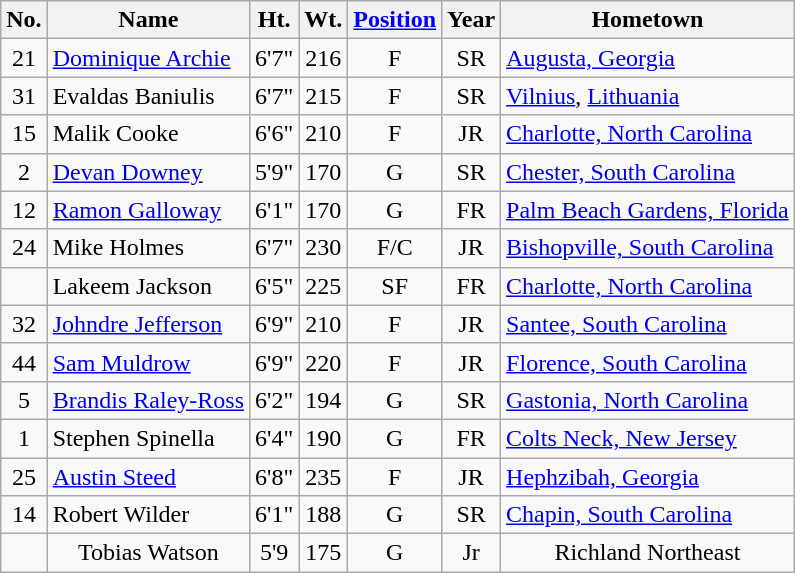<table class="wikitable sortable" style="text-align:center">
<tr>
<th>No.</th>
<th>Name</th>
<th>Ht.</th>
<th>Wt.</th>
<th><a href='#'>Position</a></th>
<th>Year</th>
<th>Hometown</th>
</tr>
<tr>
<td>21</td>
<td style="text-align:left"><a href='#'>Dominique Archie</a></td>
<td>6'7"</td>
<td>216</td>
<td>F</td>
<td>SR</td>
<td style="text-align:left"><a href='#'>Augusta, Georgia</a></td>
</tr>
<tr>
<td>31</td>
<td style="text-align:left">Evaldas Baniulis</td>
<td>6'7"</td>
<td>215</td>
<td>F</td>
<td>SR</td>
<td style="text-align:left"><a href='#'>Vilnius</a>, <a href='#'>Lithuania</a></td>
</tr>
<tr>
<td>15</td>
<td style="text-align:left">Malik Cooke</td>
<td>6'6"</td>
<td>210</td>
<td>F</td>
<td>JR</td>
<td style="text-align:left"><a href='#'>Charlotte, North Carolina</a></td>
</tr>
<tr>
<td>2</td>
<td style="text-align:left"><a href='#'>Devan Downey</a></td>
<td>5'9"</td>
<td>170</td>
<td>G</td>
<td>SR</td>
<td style="text-align:left"><a href='#'>Chester, South Carolina</a></td>
</tr>
<tr>
<td>12</td>
<td style="text-align:left"><a href='#'>Ramon Galloway</a></td>
<td>6'1"</td>
<td>170</td>
<td>G</td>
<td>FR</td>
<td style="text-align:left"><a href='#'>Palm Beach Gardens, Florida</a></td>
</tr>
<tr>
<td>24</td>
<td style="text-align:left">Mike Holmes</td>
<td>6'7"</td>
<td>230</td>
<td>F/C</td>
<td>JR</td>
<td style="text-align:left"><a href='#'>Bishopville, South Carolina</a></td>
</tr>
<tr>
<td></td>
<td style="text-align:left">Lakeem Jackson</td>
<td>6'5"</td>
<td>225</td>
<td>SF</td>
<td>FR</td>
<td style="text-align:left"><a href='#'>Charlotte, North Carolina</a></td>
</tr>
<tr>
<td>32</td>
<td style="text-align:left"><a href='#'>Johndre Jefferson</a></td>
<td>6'9"</td>
<td>210</td>
<td>F</td>
<td>JR</td>
<td style="text-align:left"><a href='#'>Santee, South Carolina</a></td>
</tr>
<tr>
<td>44</td>
<td style="text-align:left"><a href='#'>Sam Muldrow</a></td>
<td>6'9"</td>
<td>220</td>
<td>F</td>
<td>JR</td>
<td style="text-align:left"><a href='#'>Florence, South Carolina</a></td>
</tr>
<tr>
<td>5</td>
<td style="text-align:left"><a href='#'>Brandis Raley-Ross</a></td>
<td>6'2"</td>
<td>194</td>
<td>G</td>
<td>SR</td>
<td style="text-align:left"><a href='#'>Gastonia, North Carolina</a></td>
</tr>
<tr>
<td>1</td>
<td style="text-align:left">Stephen Spinella</td>
<td>6'4"</td>
<td>190</td>
<td>G</td>
<td>FR</td>
<td style="text-align:left"><a href='#'>Colts Neck, New Jersey</a></td>
</tr>
<tr>
<td>25</td>
<td style="text-align:left"><a href='#'>Austin Steed</a></td>
<td>6'8"</td>
<td>235</td>
<td>F</td>
<td>JR</td>
<td style="text-align:left"><a href='#'>Hephzibah, Georgia</a></td>
</tr>
<tr>
<td>14</td>
<td style="text-align:left">Robert Wilder</td>
<td>6'1"</td>
<td>188</td>
<td>G</td>
<td>SR</td>
<td style="text-align:left"><a href='#'>Chapin, South Carolina</a></td>
</tr>
<tr>
<td></td>
<td>Tobias Watson</td>
<td>5'9</td>
<td>175</td>
<td>G</td>
<td>Jr</td>
<td>Richland Northeast</td>
</tr>
</table>
